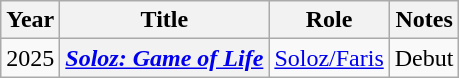<table class="wikitable">
<tr>
<th>Year</th>
<th>Title</th>
<th>Role</th>
<th>Notes</th>
</tr>
<tr>
<td>2025</td>
<th><em><a href='#'>Soloz: Game of Life</a></em></th>
<td><a href='#'>Soloz/Faris</a></td>
<td>Debut</td>
</tr>
</table>
